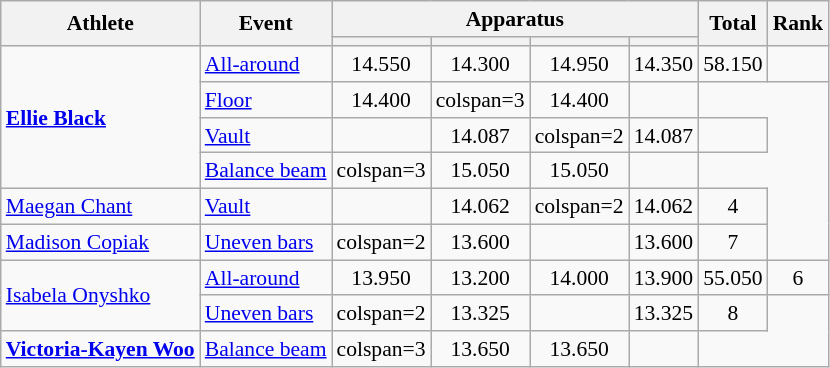<table class="wikitable" style="font-size:90%">
<tr>
<th rowspan=2>Athlete</th>
<th rowspan=2>Event</th>
<th colspan=4>Apparatus</th>
<th rowspan=2>Total</th>
<th rowspan=2>Rank</th>
</tr>
<tr style="font-size:95%">
<th></th>
<th></th>
<th></th>
<th></th>
</tr>
<tr align=center>
<td align=left rowspan=4><strong><a href='#'>Ellie Black</a></strong></td>
<td align=left><a href='#'>All-around</a></td>
<td>14.550</td>
<td>14.300</td>
<td>14.950</td>
<td>14.350</td>
<td>58.150</td>
<td></td>
</tr>
<tr align=center>
<td align=left><a href='#'>Floor</a></td>
<td>14.400</td>
<td>colspan=3 </td>
<td>14.400</td>
<td></td>
</tr>
<tr align=center>
<td align=left><a href='#'>Vault</a></td>
<td></td>
<td>14.087</td>
<td>colspan=2 </td>
<td>14.087</td>
<td></td>
</tr>
<tr align=center>
<td align=left><a href='#'>Balance beam</a></td>
<td>colspan=3 </td>
<td>15.050</td>
<td>15.050</td>
<td></td>
</tr>
<tr align=center>
<td align=left><a href='#'>Maegan Chant</a></td>
<td align=left><a href='#'>Vault</a></td>
<td></td>
<td>14.062</td>
<td>colspan=2 </td>
<td>14.062</td>
<td>4</td>
</tr>
<tr align=center>
<td align=left><a href='#'>Madison Copiak</a></td>
<td align=left><a href='#'>Uneven bars</a></td>
<td>colspan=2 </td>
<td>13.600</td>
<td></td>
<td>13.600</td>
<td>7</td>
</tr>
<tr align=center>
<td align=left rowspan=2><a href='#'>Isabela Onyshko</a></td>
<td align=left><a href='#'>All-around</a></td>
<td>13.950</td>
<td>13.200</td>
<td>14.000</td>
<td>13.900</td>
<td>55.050</td>
<td>6</td>
</tr>
<tr align=center>
<td align=left><a href='#'>Uneven bars</a></td>
<td>colspan=2 </td>
<td>13.325</td>
<td></td>
<td>13.325</td>
<td>8</td>
</tr>
<tr align=center>
<td align=left><strong><a href='#'>Victoria-Kayen Woo</a></strong></td>
<td align=left><a href='#'>Balance beam</a></td>
<td>colspan=3 </td>
<td>13.650</td>
<td>13.650</td>
<td></td>
</tr>
</table>
